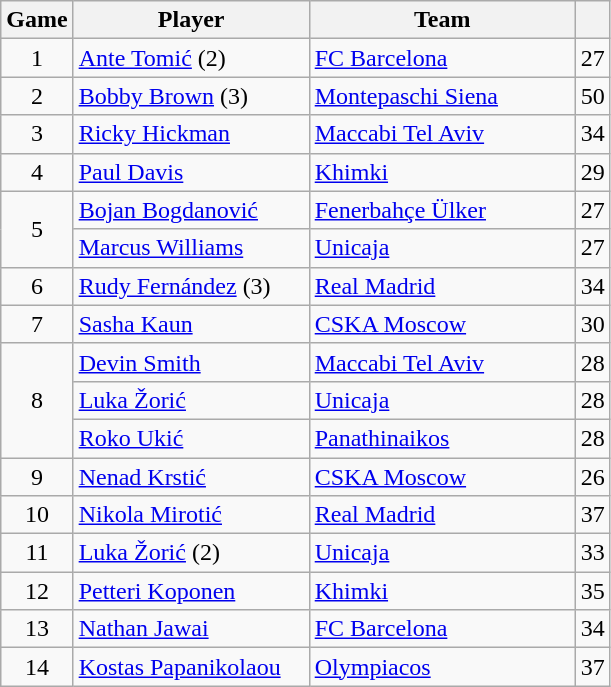<table class="wikitable sortable" style="text-align: center;">
<tr>
<th style="text-align:center;">Game</th>
<th style="text-align:center; width:150px;">Player</th>
<th style="text-align:center; width:170px;">Team</th>
<th style="text-align:center;"></th>
</tr>
<tr>
<td>1</td>
<td align="left"> <a href='#'>Ante Tomić</a> (2)</td>
<td align="left"> <a href='#'>FC Barcelona</a></td>
<td>27</td>
</tr>
<tr>
<td>2</td>
<td align="left"> <a href='#'>Bobby Brown</a> (3)</td>
<td align="left"> <a href='#'>Montepaschi Siena</a></td>
<td>50</td>
</tr>
<tr>
<td>3</td>
<td align="left"> <a href='#'>Ricky Hickman</a></td>
<td align="left"> <a href='#'>Maccabi Tel Aviv</a></td>
<td>34</td>
</tr>
<tr>
<td>4</td>
<td align="left"> <a href='#'>Paul Davis</a></td>
<td align="left"> <a href='#'>Khimki</a></td>
<td>29</td>
</tr>
<tr>
<td rowspan=2>5</td>
<td align="left"> <a href='#'>Bojan Bogdanović</a></td>
<td align="left"> <a href='#'>Fenerbahçe Ülker</a></td>
<td>27</td>
</tr>
<tr>
<td align="left"> <a href='#'>Marcus Williams</a></td>
<td align="left"> <a href='#'>Unicaja</a></td>
<td>27</td>
</tr>
<tr>
<td>6</td>
<td align="left"> <a href='#'>Rudy Fernández</a> (3)</td>
<td align="left"> <a href='#'>Real Madrid</a></td>
<td>34</td>
</tr>
<tr>
<td>7</td>
<td align="left"> <a href='#'>Sasha Kaun</a></td>
<td align="left"> <a href='#'>CSKA Moscow</a></td>
<td>30</td>
</tr>
<tr>
<td rowspan=3>8</td>
<td align="left"> <a href='#'>Devin Smith</a></td>
<td align="left"> <a href='#'>Maccabi Tel Aviv</a></td>
<td>28</td>
</tr>
<tr>
<td align="left"> <a href='#'>Luka Žorić</a></td>
<td align="left"> <a href='#'>Unicaja</a></td>
<td>28</td>
</tr>
<tr>
<td align="left"> <a href='#'>Roko Ukić</a></td>
<td align="left"> <a href='#'>Panathinaikos</a></td>
<td>28</td>
</tr>
<tr>
<td>9</td>
<td align="left"> <a href='#'>Nenad Krstić</a></td>
<td align="left"> <a href='#'>CSKA Moscow</a></td>
<td>26</td>
</tr>
<tr>
<td>10</td>
<td align="left"> <a href='#'>Nikola Mirotić</a></td>
<td align="left"> <a href='#'>Real Madrid</a></td>
<td>37</td>
</tr>
<tr>
<td>11</td>
<td align="left"> <a href='#'>Luka Žorić</a> (2)</td>
<td align="left"> <a href='#'>Unicaja</a></td>
<td>33</td>
</tr>
<tr>
<td>12</td>
<td align="left"> <a href='#'>Petteri Koponen</a></td>
<td align="left"> <a href='#'>Khimki</a></td>
<td>35</td>
</tr>
<tr>
<td>13</td>
<td align="left"> <a href='#'>Nathan Jawai</a></td>
<td align="left"> <a href='#'>FC Barcelona</a></td>
<td>34</td>
</tr>
<tr>
<td>14</td>
<td align="left"> <a href='#'>Kostas Papanikolaou</a></td>
<td align="left"> <a href='#'>Olympiacos</a></td>
<td>37</td>
</tr>
</table>
